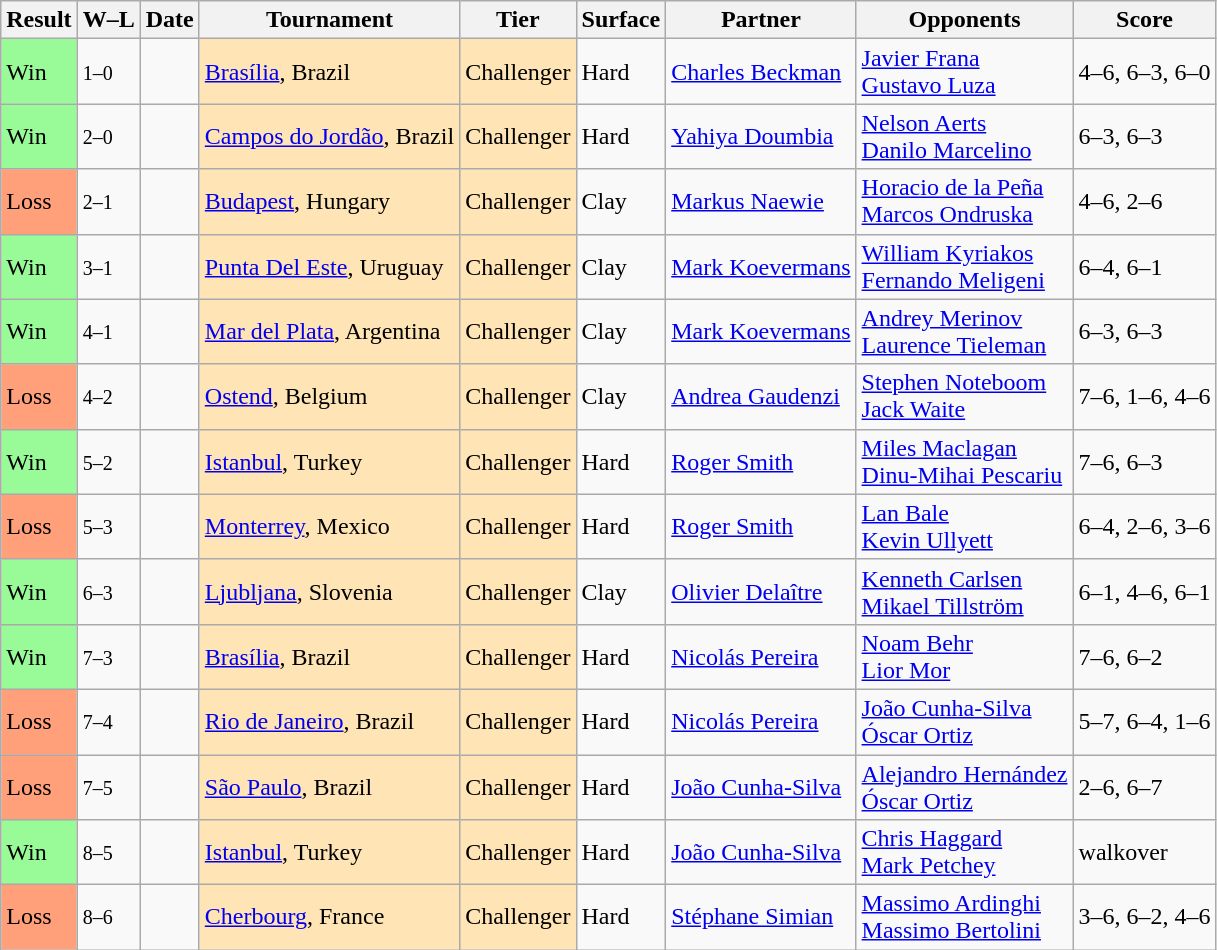<table class="sortable wikitable">
<tr>
<th>Result</th>
<th class="unsortable">W–L</th>
<th>Date</th>
<th>Tournament</th>
<th>Tier</th>
<th>Surface</th>
<th>Partner</th>
<th>Opponents</th>
<th class="unsortable">Score</th>
</tr>
<tr>
<td style="background:#98fb98;">Win</td>
<td><small>1–0</small></td>
<td></td>
<td style="background:moccasin;"><a href='#'>Brasília</a>, Brazil</td>
<td style="background:moccasin;">Challenger</td>
<td>Hard</td>
<td> <a href='#'>Charles Beckman</a></td>
<td> <a href='#'>Javier Frana</a> <br>  <a href='#'>Gustavo Luza</a></td>
<td>4–6, 6–3, 6–0</td>
</tr>
<tr>
<td style="background:#98fb98;">Win</td>
<td><small>2–0</small></td>
<td></td>
<td style="background:moccasin;"><a href='#'>Campos do Jordão</a>, Brazil</td>
<td style="background:moccasin;">Challenger</td>
<td>Hard</td>
<td> <a href='#'>Yahiya Doumbia</a></td>
<td> <a href='#'>Nelson Aerts</a> <br>  <a href='#'>Danilo Marcelino</a></td>
<td>6–3, 6–3</td>
</tr>
<tr>
<td style="background:#ffa07a;">Loss</td>
<td><small>2–1</small></td>
<td></td>
<td style="background:moccasin;"><a href='#'>Budapest</a>, Hungary</td>
<td style="background:moccasin;">Challenger</td>
<td>Clay</td>
<td> <a href='#'>Markus Naewie</a></td>
<td> <a href='#'>Horacio de la Peña</a> <br>  <a href='#'>Marcos Ondruska</a></td>
<td>4–6, 2–6</td>
</tr>
<tr>
<td style="background:#98fb98;">Win</td>
<td><small>3–1</small></td>
<td></td>
<td style="background:moccasin;"><a href='#'>Punta Del Este</a>, Uruguay</td>
<td style="background:moccasin;">Challenger</td>
<td>Clay</td>
<td> <a href='#'>Mark Koevermans</a></td>
<td> <a href='#'>William Kyriakos</a> <br>  <a href='#'>Fernando Meligeni</a></td>
<td>6–4, 6–1</td>
</tr>
<tr>
<td style="background:#98fb98;">Win</td>
<td><small>4–1</small></td>
<td></td>
<td style="background:moccasin;"><a href='#'>Mar del Plata</a>, Argentina</td>
<td style="background:moccasin;">Challenger</td>
<td>Clay</td>
<td> <a href='#'>Mark Koevermans</a></td>
<td> <a href='#'>Andrey Merinov</a> <br>  <a href='#'>Laurence Tieleman</a></td>
<td>6–3, 6–3</td>
</tr>
<tr>
<td style="background:#ffa07a;">Loss</td>
<td><small>4–2</small></td>
<td></td>
<td style="background:moccasin;"><a href='#'>Ostend</a>, Belgium</td>
<td style="background:moccasin;">Challenger</td>
<td>Clay</td>
<td> <a href='#'>Andrea Gaudenzi</a></td>
<td> <a href='#'>Stephen Noteboom</a> <br>  <a href='#'>Jack Waite</a></td>
<td>7–6, 1–6, 4–6</td>
</tr>
<tr>
<td style="background:#98fb98;">Win</td>
<td><small>5–2</small></td>
<td></td>
<td style="background:moccasin;"><a href='#'>Istanbul</a>, Turkey</td>
<td style="background:moccasin;">Challenger</td>
<td>Hard</td>
<td> <a href='#'>Roger Smith</a></td>
<td> <a href='#'>Miles Maclagan</a> <br>  <a href='#'>Dinu-Mihai Pescariu</a></td>
<td>7–6, 6–3</td>
</tr>
<tr>
<td style="background:#ffa07a;">Loss</td>
<td><small>5–3</small></td>
<td></td>
<td style="background:moccasin;"><a href='#'>Monterrey</a>, Mexico</td>
<td style="background:moccasin;">Challenger</td>
<td>Hard</td>
<td> <a href='#'>Roger Smith</a></td>
<td> <a href='#'>Lan Bale</a> <br>  <a href='#'>Kevin Ullyett</a></td>
<td>6–4, 2–6, 3–6</td>
</tr>
<tr>
<td style="background:#98fb98;">Win</td>
<td><small>6–3</small></td>
<td></td>
<td style="background:moccasin;"><a href='#'>Ljubljana</a>, Slovenia</td>
<td style="background:moccasin;">Challenger</td>
<td>Clay</td>
<td> <a href='#'>Olivier Delaître</a></td>
<td> <a href='#'>Kenneth Carlsen</a> <br>  <a href='#'>Mikael Tillström</a></td>
<td>6–1, 4–6, 6–1</td>
</tr>
<tr>
<td style="background:#98fb98;">Win</td>
<td><small>7–3</small></td>
<td></td>
<td style="background:moccasin;"><a href='#'>Brasília</a>, Brazil</td>
<td style="background:moccasin;">Challenger</td>
<td>Hard</td>
<td> <a href='#'>Nicolás Pereira</a></td>
<td> <a href='#'>Noam Behr</a> <br>  <a href='#'>Lior Mor</a></td>
<td>7–6, 6–2</td>
</tr>
<tr>
<td style="background:#ffa07a;">Loss</td>
<td><small>7–4</small></td>
<td></td>
<td style="background:moccasin;"><a href='#'>Rio de Janeiro</a>, Brazil</td>
<td style="background:moccasin;">Challenger</td>
<td>Hard</td>
<td> <a href='#'>Nicolás Pereira</a></td>
<td> <a href='#'>João Cunha-Silva</a> <br>  <a href='#'>Óscar Ortiz</a></td>
<td>5–7, 6–4, 1–6</td>
</tr>
<tr>
<td style="background:#ffa07a;">Loss</td>
<td><small>7–5</small></td>
<td></td>
<td style="background:moccasin;"><a href='#'>São Paulo</a>, Brazil</td>
<td style="background:moccasin;">Challenger</td>
<td>Hard</td>
<td> <a href='#'>João Cunha-Silva</a></td>
<td> <a href='#'>Alejandro Hernández</a> <br>  <a href='#'>Óscar Ortiz</a></td>
<td>2–6, 6–7</td>
</tr>
<tr>
<td style="background:#98fb98;">Win</td>
<td><small>8–5</small></td>
<td></td>
<td style="background:moccasin;"><a href='#'>Istanbul</a>, Turkey</td>
<td style="background:moccasin;">Challenger</td>
<td>Hard</td>
<td> <a href='#'>João Cunha-Silva</a></td>
<td> <a href='#'>Chris Haggard</a> <br>  <a href='#'>Mark Petchey</a></td>
<td>walkover</td>
</tr>
<tr>
<td style="background:#ffa07a;">Loss</td>
<td><small>8–6</small></td>
<td></td>
<td style="background:moccasin;"><a href='#'>Cherbourg</a>, France</td>
<td style="background:moccasin;">Challenger</td>
<td>Hard</td>
<td> <a href='#'>Stéphane Simian</a></td>
<td> <a href='#'>Massimo Ardinghi</a> <br>  <a href='#'>Massimo Bertolini</a></td>
<td>3–6, 6–2, 4–6</td>
</tr>
</table>
